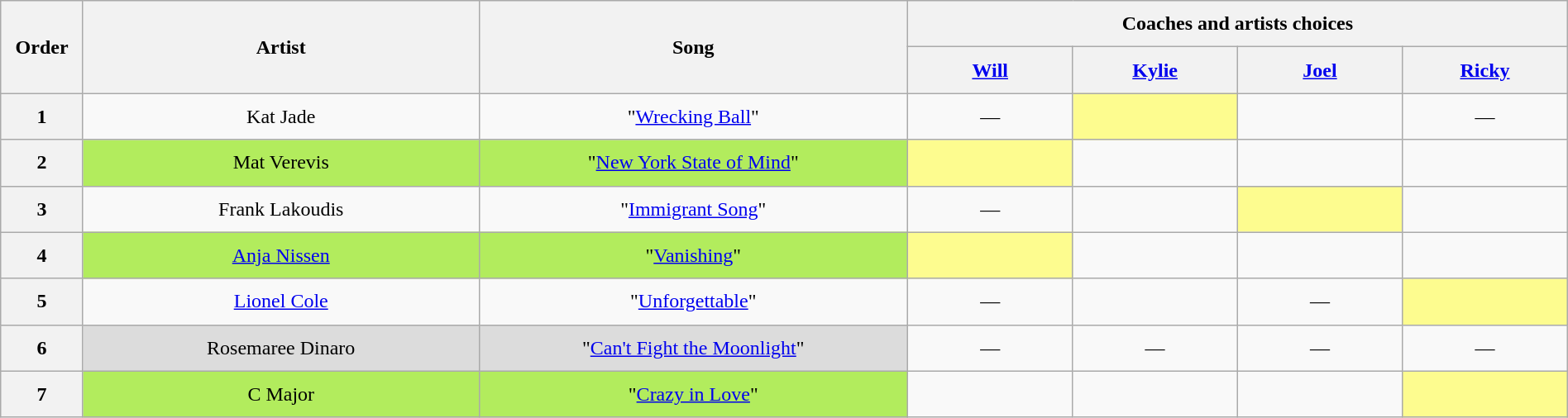<table class="wikitable" style="text-align:center; line-height:30px; width:100%;">
<tr>
<th scope="col" rowspan="2" style="width:05%;">Order</th>
<th scope="col" rowspan="2" style="width:24%;">Artist</th>
<th scope="col" rowspan="2" style="width:26%;">Song</th>
<th colspan="4" style="width:40%;">Coaches and artists choices</th>
</tr>
<tr>
<th style="width:10%;"><a href='#'>Will</a></th>
<th style="width:10%;"><a href='#'>Kylie</a></th>
<th style="width:10%;"><a href='#'>Joel</a></th>
<th style="width:10%;"><a href='#'>Ricky</a></th>
</tr>
<tr>
<th scope="col">1</th>
<td>Kat Jade</td>
<td>"<a href='#'>Wrecking Ball</a>"</td>
<td>—</td>
<td style="background:#fdfc8f;"><strong></strong></td>
<td><strong></strong></td>
<td>—</td>
</tr>
<tr>
<th scope="col">2</th>
<td style="background-color:#B2EC5D;">Mat Verevis</td>
<td style="background-color:#B2EC5D;">"<a href='#'>New York State of Mind</a>"</td>
<td style="background:#fdfc8f;"><strong></strong></td>
<td><strong></strong></td>
<td><strong></strong></td>
<td><strong></strong></td>
</tr>
<tr>
<th scope="col">3</th>
<td>Frank Lakoudis</td>
<td>"<a href='#'>Immigrant Song</a>"</td>
<td>—</td>
<td><strong></strong></td>
<td style="background:#fdfc8f;"><strong></strong></td>
<td><strong></strong></td>
</tr>
<tr>
<th scope="col">4</th>
<td style="background-color:#B2EC5D;"><a href='#'>Anja Nissen</a></td>
<td style="background-color:#B2EC5D;">"<a href='#'>Vanishing</a>"</td>
<td style="background:#fdfc8f;"><strong></strong></td>
<td><strong></strong></td>
<td><strong></strong></td>
<td><strong></strong></td>
</tr>
<tr>
<th scope="col">5</th>
<td><a href='#'>Lionel Cole</a></td>
<td>"<a href='#'>Unforgettable</a>"</td>
<td>—</td>
<td><strong></strong></td>
<td>—</td>
<td style="background:#fdfc8f;"><strong></strong></td>
</tr>
<tr>
<th scope="col">6</th>
<td style="background:#DCDCDC;">Rosemaree Dinaro</td>
<td style="background:#DCDCDC;">"<a href='#'>Can't Fight the Moonlight</a>"</td>
<td>—</td>
<td>—</td>
<td>—</td>
<td>—</td>
</tr>
<tr>
<th scope="col">7</th>
<td style="background-color:#B2EC5D;">C Major</td>
<td style="background-color:#B2EC5D;">"<a href='#'>Crazy in Love</a>"</td>
<td><strong></strong></td>
<td><strong></strong></td>
<td><strong></strong></td>
<td style="background:#fdfc8f;"><strong></strong></td>
</tr>
</table>
